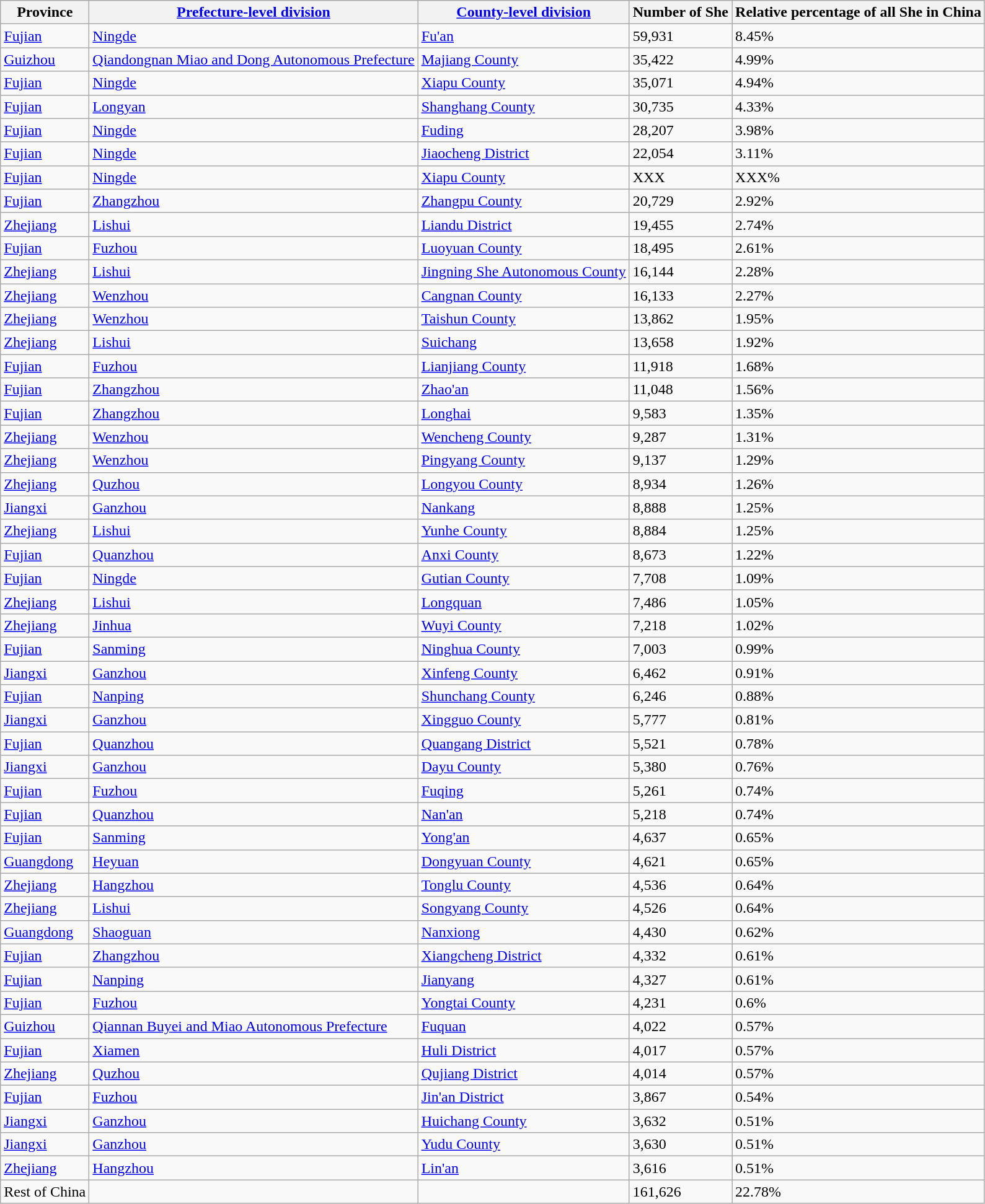<table class="wikitable">
<tr>
<th>Province</th>
<th><a href='#'>Prefecture-level division</a></th>
<th><a href='#'>County-level division</a></th>
<th>Number of She</th>
<th>Relative percentage of all She in China</th>
</tr>
<tr>
<td><a href='#'>Fujian</a></td>
<td><a href='#'>Ningde</a></td>
<td><a href='#'>Fu'an</a></td>
<td>59,931</td>
<td>8.45%</td>
</tr>
<tr>
<td><a href='#'>Guizhou</a></td>
<td><a href='#'>Qiandongnan Miao and Dong Autonomous Prefecture</a></td>
<td><a href='#'>Majiang County</a></td>
<td>35,422</td>
<td>4.99%</td>
</tr>
<tr>
<td><a href='#'>Fujian</a></td>
<td><a href='#'>Ningde</a></td>
<td><a href='#'>Xiapu County</a></td>
<td>35,071</td>
<td>4.94%</td>
</tr>
<tr>
<td><a href='#'>Fujian</a></td>
<td><a href='#'>Longyan</a></td>
<td><a href='#'>Shanghang County</a></td>
<td>30,735</td>
<td>4.33%</td>
</tr>
<tr>
<td><a href='#'>Fujian</a></td>
<td><a href='#'>Ningde</a></td>
<td><a href='#'>Fuding</a></td>
<td>28,207</td>
<td>3.98%</td>
</tr>
<tr>
<td><a href='#'>Fujian</a></td>
<td><a href='#'>Ningde</a></td>
<td><a href='#'>Jiaocheng District</a></td>
<td>22,054</td>
<td>3.11%</td>
</tr>
<tr>
<td><a href='#'>Fujian</a></td>
<td><a href='#'>Ningde</a></td>
<td><a href='#'>Xiapu County</a></td>
<td>XXX</td>
<td>XXX%</td>
</tr>
<tr>
<td><a href='#'>Fujian</a></td>
<td><a href='#'>Zhangzhou</a></td>
<td><a href='#'>Zhangpu County</a></td>
<td>20,729</td>
<td>2.92%</td>
</tr>
<tr>
<td><a href='#'>Zhejiang</a></td>
<td><a href='#'>Lishui</a></td>
<td><a href='#'>Liandu District</a></td>
<td>19,455</td>
<td>2.74%</td>
</tr>
<tr>
<td><a href='#'>Fujian</a></td>
<td><a href='#'>Fuzhou</a></td>
<td><a href='#'>Luoyuan County</a></td>
<td>18,495</td>
<td>2.61%</td>
</tr>
<tr>
<td><a href='#'>Zhejiang</a></td>
<td><a href='#'>Lishui</a></td>
<td><a href='#'>Jingning She Autonomous County</a></td>
<td>16,144</td>
<td>2.28%</td>
</tr>
<tr>
<td><a href='#'>Zhejiang</a></td>
<td><a href='#'>Wenzhou</a></td>
<td><a href='#'>Cangnan County</a></td>
<td>16,133</td>
<td>2.27%</td>
</tr>
<tr>
<td><a href='#'>Zhejiang</a></td>
<td><a href='#'>Wenzhou</a></td>
<td><a href='#'>Taishun County</a></td>
<td>13,862</td>
<td>1.95%</td>
</tr>
<tr>
<td><a href='#'>Zhejiang</a></td>
<td><a href='#'>Lishui</a></td>
<td><a href='#'>Suichang</a></td>
<td>13,658</td>
<td>1.92%</td>
</tr>
<tr>
<td><a href='#'>Fujian</a></td>
<td><a href='#'>Fuzhou</a></td>
<td><a href='#'>Lianjiang County</a></td>
<td>11,918</td>
<td>1.68%</td>
</tr>
<tr>
<td><a href='#'>Fujian</a></td>
<td><a href='#'>Zhangzhou</a></td>
<td><a href='#'>Zhao'an</a></td>
<td>11,048</td>
<td>1.56%</td>
</tr>
<tr>
<td><a href='#'>Fujian</a></td>
<td><a href='#'>Zhangzhou</a></td>
<td><a href='#'>Longhai</a></td>
<td>9,583</td>
<td>1.35%</td>
</tr>
<tr>
<td><a href='#'>Zhejiang</a></td>
<td><a href='#'>Wenzhou</a></td>
<td><a href='#'>Wencheng County</a></td>
<td>9,287</td>
<td>1.31%</td>
</tr>
<tr>
<td><a href='#'>Zhejiang</a></td>
<td><a href='#'>Wenzhou</a></td>
<td><a href='#'>Pingyang County</a></td>
<td>9,137</td>
<td>1.29%</td>
</tr>
<tr>
<td><a href='#'>Zhejiang</a></td>
<td><a href='#'>Quzhou</a></td>
<td><a href='#'>Longyou County</a></td>
<td>8,934</td>
<td>1.26%</td>
</tr>
<tr>
<td><a href='#'>Jiangxi</a></td>
<td><a href='#'>Ganzhou</a></td>
<td><a href='#'>Nankang</a></td>
<td>8,888</td>
<td>1.25%</td>
</tr>
<tr>
<td><a href='#'>Zhejiang</a></td>
<td><a href='#'>Lishui</a></td>
<td><a href='#'>Yunhe County</a></td>
<td>8,884</td>
<td>1.25%</td>
</tr>
<tr>
<td><a href='#'>Fujian</a></td>
<td><a href='#'>Quanzhou</a></td>
<td><a href='#'>Anxi County</a></td>
<td>8,673</td>
<td>1.22%</td>
</tr>
<tr>
<td><a href='#'>Fujian</a></td>
<td><a href='#'>Ningde</a></td>
<td><a href='#'>Gutian County</a></td>
<td>7,708</td>
<td>1.09%</td>
</tr>
<tr>
<td><a href='#'>Zhejiang</a></td>
<td><a href='#'>Lishui</a></td>
<td><a href='#'>Longquan</a></td>
<td>7,486</td>
<td>1.05%</td>
</tr>
<tr>
<td><a href='#'>Zhejiang</a></td>
<td><a href='#'>Jinhua</a></td>
<td><a href='#'>Wuyi County</a></td>
<td>7,218</td>
<td>1.02%</td>
</tr>
<tr>
<td><a href='#'>Fujian</a></td>
<td><a href='#'>Sanming</a></td>
<td><a href='#'>Ninghua County</a></td>
<td>7,003</td>
<td>0.99%</td>
</tr>
<tr>
<td><a href='#'>Jiangxi</a></td>
<td><a href='#'>Ganzhou</a></td>
<td><a href='#'>Xinfeng County</a></td>
<td>6,462</td>
<td>0.91%</td>
</tr>
<tr>
<td><a href='#'>Fujian</a></td>
<td><a href='#'>Nanping</a></td>
<td><a href='#'>Shunchang County</a></td>
<td>6,246</td>
<td>0.88%</td>
</tr>
<tr>
<td><a href='#'>Jiangxi</a></td>
<td><a href='#'>Ganzhou</a></td>
<td><a href='#'>Xingguo County</a></td>
<td>5,777</td>
<td>0.81%</td>
</tr>
<tr>
<td><a href='#'>Fujian</a></td>
<td><a href='#'>Quanzhou</a></td>
<td><a href='#'>Quangang District</a></td>
<td>5,521</td>
<td>0.78%</td>
</tr>
<tr>
<td><a href='#'>Jiangxi</a></td>
<td><a href='#'>Ganzhou</a></td>
<td><a href='#'>Dayu County</a></td>
<td>5,380</td>
<td>0.76%</td>
</tr>
<tr>
<td><a href='#'>Fujian</a></td>
<td><a href='#'>Fuzhou</a></td>
<td><a href='#'>Fuqing</a></td>
<td>5,261</td>
<td>0.74%</td>
</tr>
<tr>
<td><a href='#'>Fujian</a></td>
<td><a href='#'>Quanzhou</a></td>
<td><a href='#'>Nan'an</a></td>
<td>5,218</td>
<td>0.74%</td>
</tr>
<tr>
<td><a href='#'>Fujian</a></td>
<td><a href='#'>Sanming</a></td>
<td><a href='#'>Yong'an</a></td>
<td>4,637</td>
<td>0.65%</td>
</tr>
<tr>
<td><a href='#'>Guangdong</a></td>
<td><a href='#'>Heyuan</a></td>
<td><a href='#'>Dongyuan County</a></td>
<td>4,621</td>
<td>0.65%</td>
</tr>
<tr>
<td><a href='#'>Zhejiang</a></td>
<td><a href='#'>Hangzhou</a></td>
<td><a href='#'>Tonglu County</a></td>
<td>4,536</td>
<td>0.64%</td>
</tr>
<tr>
<td><a href='#'>Zhejiang</a></td>
<td><a href='#'>Lishui</a></td>
<td><a href='#'>Songyang County</a></td>
<td>4,526</td>
<td>0.64%</td>
</tr>
<tr>
<td><a href='#'>Guangdong</a></td>
<td><a href='#'>Shaoguan</a></td>
<td><a href='#'>Nanxiong</a></td>
<td>4,430</td>
<td>0.62%</td>
</tr>
<tr>
<td><a href='#'>Fujian</a></td>
<td><a href='#'>Zhangzhou</a></td>
<td><a href='#'>Xiangcheng District</a></td>
<td>4,332</td>
<td>0.61%</td>
</tr>
<tr>
<td><a href='#'>Fujian</a></td>
<td><a href='#'>Nanping</a></td>
<td><a href='#'>Jianyang</a></td>
<td>4,327</td>
<td>0.61%</td>
</tr>
<tr>
<td><a href='#'>Fujian</a></td>
<td><a href='#'>Fuzhou</a></td>
<td><a href='#'>Yongtai County</a></td>
<td>4,231</td>
<td>0.6%</td>
</tr>
<tr>
<td><a href='#'>Guizhou</a></td>
<td><a href='#'>Qiannan Buyei and Miao Autonomous Prefecture</a></td>
<td><a href='#'>Fuquan</a></td>
<td>4,022</td>
<td>0.57%</td>
</tr>
<tr>
<td><a href='#'>Fujian</a></td>
<td><a href='#'>Xiamen</a></td>
<td><a href='#'>Huli District</a></td>
<td>4,017</td>
<td>0.57%</td>
</tr>
<tr>
<td><a href='#'>Zhejiang</a></td>
<td><a href='#'>Quzhou</a></td>
<td><a href='#'>Qujiang District</a></td>
<td>4,014</td>
<td>0.57%</td>
</tr>
<tr>
<td><a href='#'>Fujian</a></td>
<td><a href='#'>Fuzhou</a></td>
<td><a href='#'>Jin'an District</a></td>
<td>3,867</td>
<td>0.54%</td>
</tr>
<tr>
<td><a href='#'>Jiangxi</a></td>
<td><a href='#'>Ganzhou</a></td>
<td><a href='#'>Huichang County</a></td>
<td>3,632</td>
<td>0.51%</td>
</tr>
<tr>
<td><a href='#'>Jiangxi</a></td>
<td><a href='#'>Ganzhou</a></td>
<td><a href='#'>Yudu County</a></td>
<td>3,630</td>
<td>0.51%</td>
</tr>
<tr>
<td><a href='#'>Zhejiang</a></td>
<td><a href='#'>Hangzhou</a></td>
<td><a href='#'>Lin'an</a></td>
<td>3,616</td>
<td>0.51%</td>
</tr>
<tr>
<td>Rest of China</td>
<td></td>
<td></td>
<td>161,626</td>
<td>22.78%</td>
</tr>
</table>
